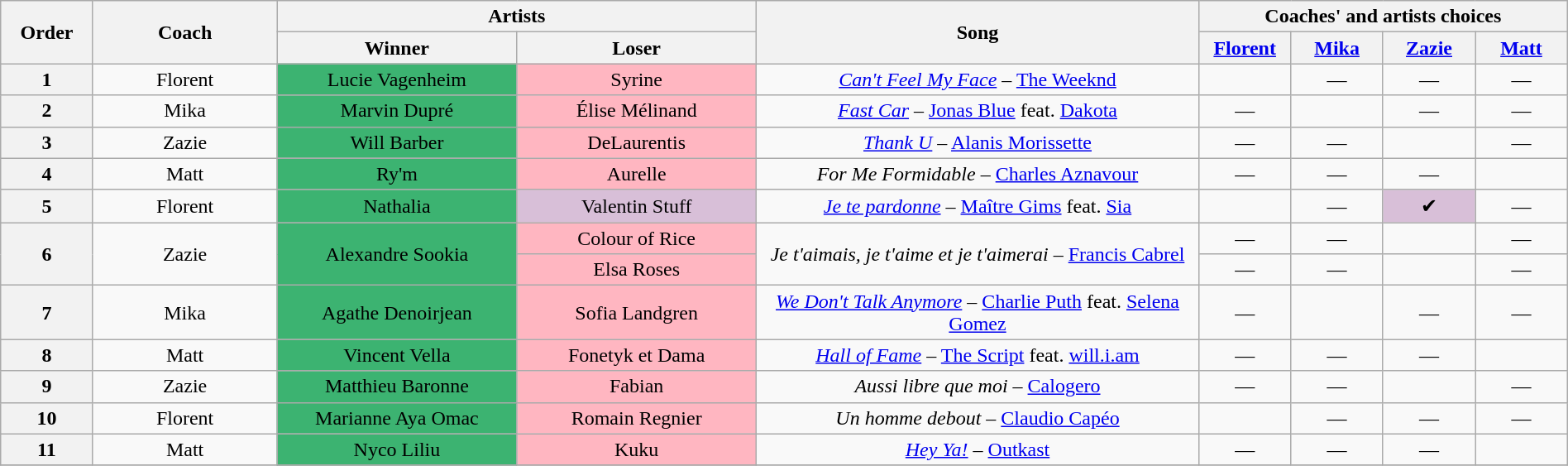<table class="wikitable" style="text-align:center; width:100%;">
<tr>
<th scope="col" style="width:05%;" rowspan="2">Order</th>
<th scope="col" style="width:10%;" rowspan="2">Coach</th>
<th scope="col" style="width:26%;" colspan="2">Artists</th>
<th scope="col" style="width:24%;" rowspan="2">Song</th>
<th scope="col" style="width:20%;" colspan="4">Coaches' and artists choices</th>
</tr>
<tr>
<th style="width:13%;">Winner</th>
<th style="width:13%;">Loser</th>
<th style="width:05%;"><a href='#'>Florent</a></th>
<th style="width:05%;"><a href='#'>Mika</a></th>
<th style="width:05%;"><a href='#'>Zazie</a></th>
<th style="width:05%;"><a href='#'>Matt</a></th>
</tr>
<tr>
<th scope="col">1</th>
<td>Florent</td>
<td style="background:mediumseagreen;text-align:center;">Lucie Vagenheim</td>
<td style="background:lightpink;text-align:center;">Syrine</td>
<td><em><a href='#'>Can't Feel My Face</a></em> – <a href='#'>The Weeknd</a></td>
<td></td>
<td>—</td>
<td>—</td>
<td>—</td>
</tr>
<tr>
<th scope="col">2</th>
<td>Mika</td>
<td style="background:mediumseagreen;text-align:center;">Marvin Dupré</td>
<td style="background:lightpink;text-align:center;">Élise Mélinand</td>
<td><em><a href='#'>Fast Car</a></em> – <a href='#'>Jonas Blue</a> feat. <a href='#'>Dakota</a></td>
<td>—</td>
<td></td>
<td>—</td>
<td>—</td>
</tr>
<tr>
<th scope="col">3</th>
<td>Zazie</td>
<td style="background:mediumseagreen;text-align:center;">Will Barber</td>
<td style="background:lightpink;text-align:center;">DeLaurentis</td>
<td><em><a href='#'>Thank U</a></em> – <a href='#'>Alanis Morissette</a></td>
<td>—</td>
<td>—</td>
<td></td>
<td>—</td>
</tr>
<tr>
<th scope="col">4</th>
<td>Matt</td>
<td style="background:mediumseagreen;text-align:center;">Ry'm</td>
<td style="background:lightpink;text-align:center;">Aurelle</td>
<td><em>For Me Formidable</em> – <a href='#'>Charles Aznavour</a></td>
<td>—</td>
<td>—</td>
<td>—</td>
<td></td>
</tr>
<tr>
<th scope="col">5</th>
<td>Florent</td>
<td style="background:mediumseagreen;text-align:center;">Nathalia</td>
<td style="background:thistle;text-align:center;">Valentin Stuff</td>
<td><em><a href='#'>Je te pardonne</a></em> – <a href='#'>Maître Gims</a> feat. <a href='#'>Sia</a></td>
<td></td>
<td>—</td>
<td style="background:thistle">✔</td>
<td>—</td>
</tr>
<tr>
<th rowspan="2" scope="col">6</th>
<td rowspan="2">Zazie</td>
<td rowspan="2" style="background:mediumseagreen;text-align:center;">Alexandre Sookia</td>
<td style="background:lightpink;text-align:center;">Colour of Rice</td>
<td rowspan="2"><em>Je t'aimais, je t'aime et je t'aimerai</em> – <a href='#'>Francis Cabrel</a></td>
<td>—</td>
<td>—</td>
<td></td>
<td>—</td>
</tr>
<tr>
<td style="background:lightpink;text-align:center;">Elsa Roses</td>
<td>—</td>
<td>—</td>
<td></td>
<td>—</td>
</tr>
<tr>
<th scope="col">7</th>
<td>Mika</td>
<td style="background:mediumseagreen;text-align:center;">Agathe Denoirjean</td>
<td style="background:lightpink;text-align:center;">Sofia Landgren</td>
<td><em><a href='#'>We Don't Talk Anymore</a></em> – <a href='#'>Charlie Puth</a> feat. <a href='#'>Selena Gomez</a></td>
<td>—</td>
<td></td>
<td>—</td>
<td>—</td>
</tr>
<tr>
<th scope="col">8</th>
<td>Matt</td>
<td style="background:mediumseagreen;text-align:center;">Vincent Vella</td>
<td style="background:lightpink;text-align:center;">Fonetyk et Dama</td>
<td><em><a href='#'>Hall of Fame</a></em> – <a href='#'>The Script</a> feat. <a href='#'>will.i.am</a></td>
<td>—</td>
<td>—</td>
<td>—</td>
<td></td>
</tr>
<tr>
<th scope="col">9</th>
<td>Zazie</td>
<td style="background:mediumseagreen;text-align:center;">Matthieu Baronne</td>
<td style="background:lightpink;text-align:center;">Fabian</td>
<td><em>Aussi libre que moi</em> – <a href='#'>Calogero</a></td>
<td>—</td>
<td>—</td>
<td></td>
<td>—</td>
</tr>
<tr>
<th scope="col">10</th>
<td>Florent</td>
<td style="background:mediumseagreen;text-align:center;">Marianne Aya Omac</td>
<td style="background:lightpink;text-align:center;">Romain Regnier</td>
<td><em>Un homme debout</em> – <a href='#'>Claudio Capéo</a></td>
<td></td>
<td>—</td>
<td>—</td>
<td>—</td>
</tr>
<tr>
<th scope="col">11</th>
<td>Matt</td>
<td style="background:mediumseagreen;text-align:center;">Nyco Liliu</td>
<td style="background:lightpink;text-align:center;">Kuku</td>
<td><em><a href='#'>Hey Ya!</a></em> – <a href='#'>Outkast</a></td>
<td>—</td>
<td>—</td>
<td>—</td>
<td></td>
</tr>
<tr>
</tr>
</table>
